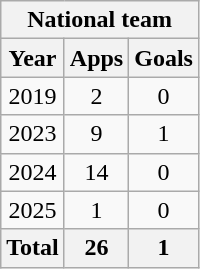<table class="wikitable" style="text-align:center">
<tr>
<th colspan=4>National team</th>
</tr>
<tr>
<th>Year</th>
<th>Apps</th>
<th>Goals</th>
</tr>
<tr>
<td>2019</td>
<td>2</td>
<td>0</td>
</tr>
<tr>
<td>2023</td>
<td>9</td>
<td>1</td>
</tr>
<tr>
<td>2024</td>
<td>14</td>
<td>0</td>
</tr>
<tr>
<td>2025</td>
<td>1</td>
<td>0</td>
</tr>
<tr>
<th>Total</th>
<th>26</th>
<th>1</th>
</tr>
</table>
